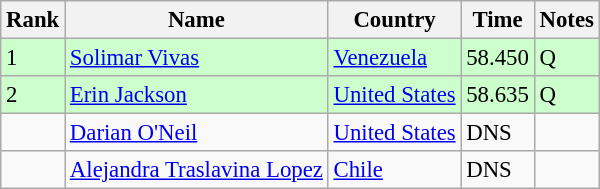<table class="wikitable" style="font-size:95%" style="text-align:center; width:35em;">
<tr>
<th>Rank</th>
<th>Name</th>
<th>Country</th>
<th>Time</th>
<th>Notes</th>
</tr>
<tr bgcolor=ccffcc>
<td>1</td>
<td align=left><a href='#'>Solimar Vivas</a></td>
<td align="left"> <a href='#'>Venezuela</a></td>
<td>58.450</td>
<td>Q</td>
</tr>
<tr bgcolor=ccffcc>
<td>2</td>
<td align=left><a href='#'>Erin Jackson</a></td>
<td align="left"> <a href='#'>United States</a></td>
<td>58.635</td>
<td>Q</td>
</tr>
<tr>
<td></td>
<td align=left><a href='#'>Darian O'Neil</a></td>
<td align="left"> <a href='#'>United States</a></td>
<td>DNS</td>
<td></td>
</tr>
<tr>
<td></td>
<td align=left><a href='#'>Alejandra Traslavina Lopez</a></td>
<td align=left> <a href='#'>Chile</a></td>
<td>DNS</td>
<td></td>
</tr>
</table>
